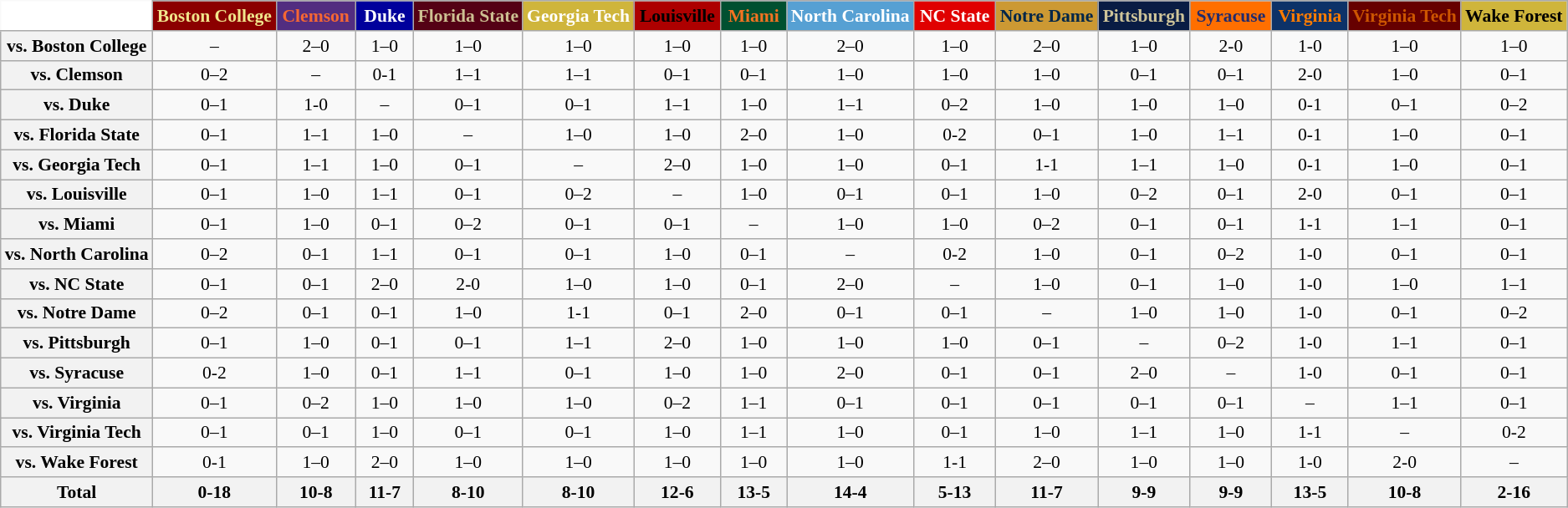<table class="wikitable" style="white-space:nowrap;font-size:90%;">
<tr>
<th colspan=1 style="background:white; border-top-style:hidden; border-left-style:hidden;"   width=75> </th>
<th style="background:#8B0000; color:#F0E68C;"  width=75>Boston College</th>
<th style="background:#522D80; color:#F66733;"  width=75>Clemson</th>
<th style="background:#00009C; color:#FFFFFF;"  width=75>Duke</th>
<th style="background:#540115; color:#CDC092;"  width=75>Florida State</th>
<th style="background:#CFB53B; color:#FFFFFF;"  width=75>Georgia Tech</th>
<th style="background:#AD0000; color:#000000;"  width=75>Louisville</th>
<th style="background:#005030; color:#F47321;"  width=75>Miami</th>
<th style="background:#56A0D3; color:#FFFFFF;"  width=75>North Carolina</th>
<th style="background:#E00000; color:#FFFFFF;"  width=75>NC State</th>
<th style="background:#CC9933; color:#002649;"  width=75>Notre Dame</th>
<th style="background:#091C44; color:#CEC499;"  width=75>Pittsburgh</th>
<th style="background:#FF6F00; color:#212B6D;"  width=75>Syracuse</th>
<th style="background:#0D3268; color:#FF7C00;"  width=75>Virginia</th>
<th style="background:#660000; color:#CC5500;"  width=75>Virginia Tech</th>
<th style="background:#CFB53B; color:#000000;"  width=75>Wake Forest</th>
</tr>
<tr style="text-align:center;">
<th>vs. Boston College</th>
<td>–</td>
<td>2–0</td>
<td>1–0</td>
<td>1–0</td>
<td>1–0</td>
<td>1–0</td>
<td>1–0</td>
<td>2–0</td>
<td>1–0</td>
<td>2–0</td>
<td>1–0</td>
<td>2-0</td>
<td>1-0</td>
<td>1–0</td>
<td>1–0</td>
</tr>
<tr style="text-align:center;">
<th>vs. Clemson</th>
<td>0–2</td>
<td>–</td>
<td>0-1</td>
<td>1–1</td>
<td>1–1</td>
<td>0–1</td>
<td>0–1</td>
<td>1–0</td>
<td>1–0</td>
<td>1–0</td>
<td>0–1</td>
<td>0–1</td>
<td>2-0</td>
<td>1–0</td>
<td>0–1</td>
</tr>
<tr style="text-align:center;">
<th>vs. Duke</th>
<td>0–1</td>
<td>1-0</td>
<td>–</td>
<td>0–1</td>
<td>0–1</td>
<td>1–1</td>
<td>1–0</td>
<td>1–1</td>
<td>0–2</td>
<td>1–0</td>
<td>1–0</td>
<td>1–0</td>
<td>0-1</td>
<td>0–1</td>
<td>0–2</td>
</tr>
<tr style="text-align:center;">
<th>vs. Florida State</th>
<td>0–1</td>
<td>1–1</td>
<td>1–0</td>
<td>–</td>
<td>1–0</td>
<td>1–0</td>
<td>2–0</td>
<td>1–0</td>
<td>0-2</td>
<td>0–1</td>
<td>1–0</td>
<td>1–1</td>
<td>0-1</td>
<td>1–0</td>
<td>0–1</td>
</tr>
<tr style="text-align:center;">
<th>vs. Georgia Tech</th>
<td>0–1</td>
<td>1–1</td>
<td>1–0</td>
<td>0–1</td>
<td>–</td>
<td>2–0</td>
<td>1–0</td>
<td>1–0</td>
<td>0–1</td>
<td>1-1</td>
<td>1–1</td>
<td>1–0</td>
<td>0-1</td>
<td>1–0</td>
<td>0–1</td>
</tr>
<tr style="text-align:center;">
<th>vs. Louisville</th>
<td>0–1</td>
<td>1–0</td>
<td>1–1</td>
<td>0–1</td>
<td>0–2</td>
<td>–</td>
<td>1–0</td>
<td>0–1</td>
<td>0–1</td>
<td>1–0</td>
<td>0–2</td>
<td>0–1</td>
<td>2-0</td>
<td>0–1</td>
<td>0–1</td>
</tr>
<tr style="text-align:center;">
<th>vs. Miami</th>
<td>0–1</td>
<td>1–0</td>
<td>0–1</td>
<td>0–2</td>
<td>0–1</td>
<td>0–1</td>
<td>–</td>
<td>1–0</td>
<td>1–0</td>
<td>0–2</td>
<td>0–1</td>
<td>0–1</td>
<td>1-1</td>
<td>1–1</td>
<td>0–1</td>
</tr>
<tr style="text-align:center;">
<th>vs. North Carolina</th>
<td>0–2</td>
<td>0–1</td>
<td>1–1</td>
<td>0–1</td>
<td>0–1</td>
<td>1–0</td>
<td>0–1</td>
<td>–</td>
<td>0-2</td>
<td>1–0</td>
<td>0–1</td>
<td>0–2</td>
<td>1-0</td>
<td>0–1</td>
<td>0–1</td>
</tr>
<tr style="text-align:center;">
<th>vs. NC State</th>
<td>0–1</td>
<td>0–1</td>
<td>2–0</td>
<td>2-0</td>
<td>1–0</td>
<td>1–0</td>
<td>0–1</td>
<td>2–0</td>
<td>–</td>
<td>1–0</td>
<td>0–1</td>
<td>1–0</td>
<td>1-0</td>
<td>1–0</td>
<td>1–1</td>
</tr>
<tr style="text-align:center;">
<th>vs. Notre Dame</th>
<td>0–2</td>
<td>0–1</td>
<td>0–1</td>
<td>1–0</td>
<td>1-1</td>
<td>0–1</td>
<td>2–0</td>
<td>0–1</td>
<td>0–1</td>
<td>–</td>
<td>1–0</td>
<td>1–0</td>
<td>1-0</td>
<td>0–1</td>
<td>0–2</td>
</tr>
<tr style="text-align:center;">
<th>vs. Pittsburgh</th>
<td>0–1</td>
<td>1–0</td>
<td>0–1</td>
<td>0–1</td>
<td>1–1</td>
<td>2–0</td>
<td>1–0</td>
<td>1–0</td>
<td>1–0</td>
<td>0–1</td>
<td>–</td>
<td>0–2</td>
<td>1-0</td>
<td>1–1</td>
<td>0–1</td>
</tr>
<tr style="text-align:center;">
<th>vs. Syracuse</th>
<td>0-2</td>
<td>1–0</td>
<td>0–1</td>
<td>1–1</td>
<td>0–1</td>
<td>1–0</td>
<td>1–0</td>
<td>2–0</td>
<td>0–1</td>
<td>0–1</td>
<td>2–0</td>
<td>–</td>
<td>1-0</td>
<td>0–1</td>
<td>0–1</td>
</tr>
<tr style="text-align:center;">
<th>vs. Virginia</th>
<td>0–1</td>
<td>0–2</td>
<td>1–0</td>
<td>1–0</td>
<td>1–0</td>
<td>0–2</td>
<td>1–1</td>
<td>0–1</td>
<td>0–1</td>
<td>0–1</td>
<td>0–1</td>
<td>0–1</td>
<td>–</td>
<td>1–1</td>
<td>0–1</td>
</tr>
<tr style="text-align:center;">
<th>vs. Virginia Tech</th>
<td>0–1</td>
<td>0–1</td>
<td>1–0</td>
<td>0–1</td>
<td>0–1</td>
<td>1–0</td>
<td>1–1</td>
<td>1–0</td>
<td>0–1</td>
<td>1–0</td>
<td>1–1</td>
<td>1–0</td>
<td>1-1</td>
<td>–</td>
<td>0-2</td>
</tr>
<tr style="text-align:center;">
<th>vs. Wake Forest</th>
<td>0-1</td>
<td>1–0</td>
<td>2–0</td>
<td>1–0</td>
<td>1–0</td>
<td>1–0</td>
<td>1–0</td>
<td>1–0</td>
<td>1-1</td>
<td>2–0</td>
<td>1–0</td>
<td>1–0</td>
<td>1-0</td>
<td>2-0</td>
<td>–<br></td>
</tr>
<tr style="text-align:center;">
<th>Total</th>
<th>0-18</th>
<th>10-8</th>
<th>11-7</th>
<th>8-10</th>
<th>8-10</th>
<th>12-6</th>
<th>13-5</th>
<th>14-4</th>
<th>5-13</th>
<th>11-7</th>
<th>9-9</th>
<th>9-9</th>
<th>13-5</th>
<th>10-8</th>
<th>2-16</th>
</tr>
</table>
